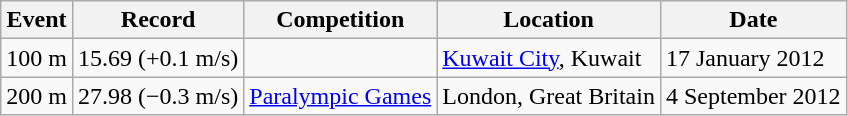<table class="wikitable" border="1">
<tr>
<th>Event</th>
<th>Record</th>
<th>Competition</th>
<th>Location</th>
<th>Date</th>
</tr>
<tr>
<td>100 m</td>
<td>15.69 (+0.1 m/s)</td>
<td></td>
<td><a href='#'>Kuwait City</a>, Kuwait</td>
<td>17 January 2012</td>
</tr>
<tr>
<td>200 m</td>
<td>27.98 (−0.3 m/s)</td>
<td><a href='#'>Paralympic Games</a></td>
<td>London, Great Britain</td>
<td>4 September 2012</td>
</tr>
</table>
